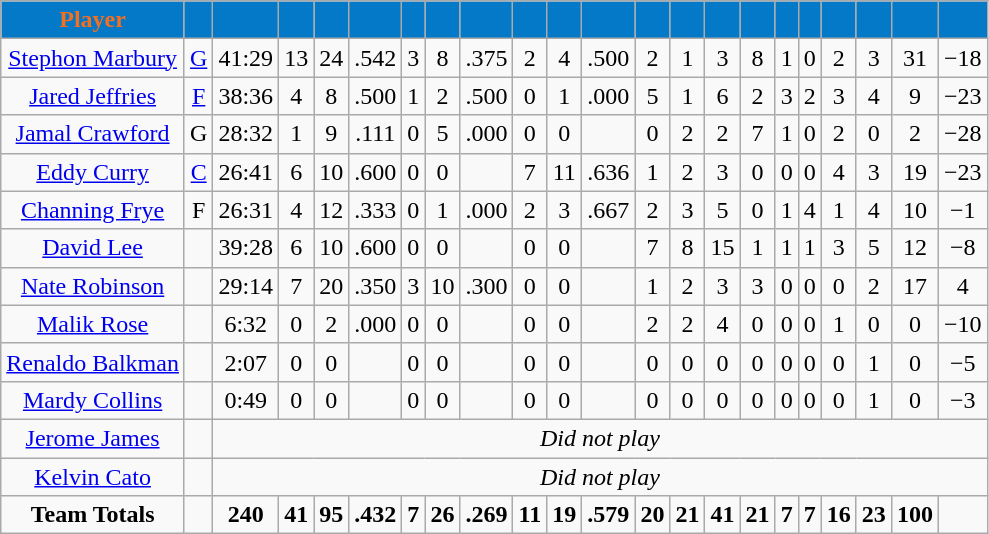<table class="wikitable" style="text-align: center">
<tr>
<th style="background:#0479c7;color:#f36f22;">Player</th>
<th style="background:#0479c7;color:#f36f22;"></th>
<th style="background:#0479c7;color:#f36f22;"></th>
<th style="background:#0479c7;color:#f36f22;"></th>
<th style="background:#0479c7;color:#f36f22;"></th>
<th style="background:#0479c7;color:#f36f22;"></th>
<th style="background:#0479c7;color:#f36f22;"></th>
<th style="background:#0479c7;color:#f36f22;"></th>
<th style="background:#0479c7;color:#f36f22;"></th>
<th style="background:#0479c7;color:#f36f22;"></th>
<th style="background:#0479c7;color:#f36f22;"></th>
<th style="background:#0479c7;color:#f36f22;"></th>
<th style="background:#0479c7;color:#f36f22;"></th>
<th style="background:#0479c7;color:#f36f22;"></th>
<th style="background:#0479c7;color:#f36f22;"></th>
<th style="background:#0479c7;color:#f36f22;"></th>
<th style="background:#0479c7;color:#f36f22;"></th>
<th style="background:#0479c7;color:#f36f22;"></th>
<th style="background:#0479c7;color:#f36f22;"></th>
<th style="background:#0479c7;color:#f36f22;"></th>
<th style="background:#0479c7;color:#f36f22;"></th>
<th style="background:#0479c7;color:#f36f22;"></th>
</tr>
<tr>
<td><a href='#'>Stephon Marbury</a></td>
<td><a href='#'>G</a></td>
<td>41:29</td>
<td>13</td>
<td>24</td>
<td>.542</td>
<td>3</td>
<td>8</td>
<td>.375</td>
<td>2</td>
<td>4</td>
<td>.500</td>
<td>2</td>
<td>1</td>
<td>3</td>
<td>8</td>
<td>1</td>
<td>0</td>
<td>2</td>
<td>3</td>
<td>31</td>
<td>−18</td>
</tr>
<tr>
<td><a href='#'>Jared Jeffries</a></td>
<td><a href='#'>F</a></td>
<td>38:36</td>
<td>4</td>
<td>8</td>
<td>.500</td>
<td>1</td>
<td>2</td>
<td>.500</td>
<td>0</td>
<td>1</td>
<td>.000</td>
<td>5</td>
<td>1</td>
<td>6</td>
<td>2</td>
<td>3</td>
<td>2</td>
<td>3</td>
<td>4</td>
<td>9</td>
<td>−23</td>
</tr>
<tr>
<td><a href='#'>Jamal Crawford</a></td>
<td>G</td>
<td>28:32</td>
<td>1</td>
<td>9</td>
<td>.111</td>
<td>0</td>
<td>5</td>
<td>.000</td>
<td>0</td>
<td>0</td>
<td></td>
<td>0</td>
<td>2</td>
<td>2</td>
<td>7</td>
<td>1</td>
<td>0</td>
<td>2</td>
<td>0</td>
<td>2</td>
<td>−28</td>
</tr>
<tr>
<td><a href='#'>Eddy Curry</a></td>
<td><a href='#'>C</a></td>
<td>26:41</td>
<td>6</td>
<td>10</td>
<td>.600</td>
<td>0</td>
<td>0</td>
<td></td>
<td>7</td>
<td>11</td>
<td>.636</td>
<td>1</td>
<td>2</td>
<td>3</td>
<td>0</td>
<td>0</td>
<td>0</td>
<td>4</td>
<td>3</td>
<td>19</td>
<td>−23</td>
</tr>
<tr>
<td><a href='#'>Channing Frye</a></td>
<td>F</td>
<td>26:31</td>
<td>4</td>
<td>12</td>
<td>.333</td>
<td>0</td>
<td>1</td>
<td>.000</td>
<td>2</td>
<td>3</td>
<td>.667</td>
<td>2</td>
<td>3</td>
<td>5</td>
<td>0</td>
<td>1</td>
<td>4</td>
<td>1</td>
<td>4</td>
<td>10</td>
<td>−1</td>
</tr>
<tr>
<td><a href='#'>David Lee</a></td>
<td></td>
<td>39:28</td>
<td>6</td>
<td>10</td>
<td>.600</td>
<td>0</td>
<td>0</td>
<td></td>
<td>0</td>
<td>0</td>
<td></td>
<td>7</td>
<td>8</td>
<td>15</td>
<td>1</td>
<td>1</td>
<td>1</td>
<td>3</td>
<td>5</td>
<td>12</td>
<td>−8</td>
</tr>
<tr>
<td><a href='#'>Nate Robinson</a></td>
<td></td>
<td>29:14</td>
<td>7</td>
<td>20</td>
<td>.350</td>
<td>3</td>
<td>10</td>
<td>.300</td>
<td>0</td>
<td>0</td>
<td></td>
<td>1</td>
<td>2</td>
<td>3</td>
<td>3</td>
<td>0</td>
<td>0</td>
<td>0</td>
<td>2</td>
<td>17</td>
<td>4</td>
</tr>
<tr>
<td><a href='#'>Malik Rose</a></td>
<td></td>
<td>6:32</td>
<td>0</td>
<td>2</td>
<td>.000</td>
<td>0</td>
<td>0</td>
<td></td>
<td>0</td>
<td>0</td>
<td></td>
<td>2</td>
<td>2</td>
<td>4</td>
<td>0</td>
<td>0</td>
<td>0</td>
<td>1</td>
<td>0</td>
<td>0</td>
<td>−10</td>
</tr>
<tr>
<td><a href='#'>Renaldo Balkman</a></td>
<td></td>
<td>2:07</td>
<td>0</td>
<td>0</td>
<td></td>
<td>0</td>
<td>0</td>
<td></td>
<td>0</td>
<td>0</td>
<td></td>
<td>0</td>
<td>0</td>
<td>0</td>
<td>0</td>
<td>0</td>
<td>0</td>
<td>0</td>
<td>1</td>
<td>0</td>
<td>−5</td>
</tr>
<tr>
<td><a href='#'>Mardy Collins</a></td>
<td></td>
<td>0:49</td>
<td>0</td>
<td>0</td>
<td></td>
<td>0</td>
<td>0</td>
<td></td>
<td>0</td>
<td>0</td>
<td></td>
<td>0</td>
<td>0</td>
<td>0</td>
<td>0</td>
<td>0</td>
<td>0</td>
<td>0</td>
<td>1</td>
<td>0</td>
<td>−3</td>
</tr>
<tr>
<td><a href='#'>Jerome James</a></td>
<td></td>
<td colspan="20"><em>Did not play</em></td>
</tr>
<tr>
<td><a href='#'>Kelvin Cato</a></td>
<td></td>
<td colspan="20"><em>Did not play</em></td>
</tr>
<tr>
<td><strong>Team Totals</strong></td>
<td></td>
<td><strong>240</strong></td>
<td><strong>41</strong></td>
<td><strong>95</strong></td>
<td><strong>.432</strong></td>
<td><strong>7</strong></td>
<td><strong>26</strong></td>
<td><strong>.269</strong></td>
<td><strong>11</strong></td>
<td><strong>19</strong></td>
<td><strong>.579</strong></td>
<td><strong>20</strong></td>
<td><strong>21</strong></td>
<td><strong>41</strong></td>
<td><strong>21</strong></td>
<td><strong>7</strong></td>
<td><strong>7</strong></td>
<td><strong>16</strong></td>
<td><strong>23</strong></td>
<td><strong>100</strong></td>
<td></td>
</tr>
</table>
